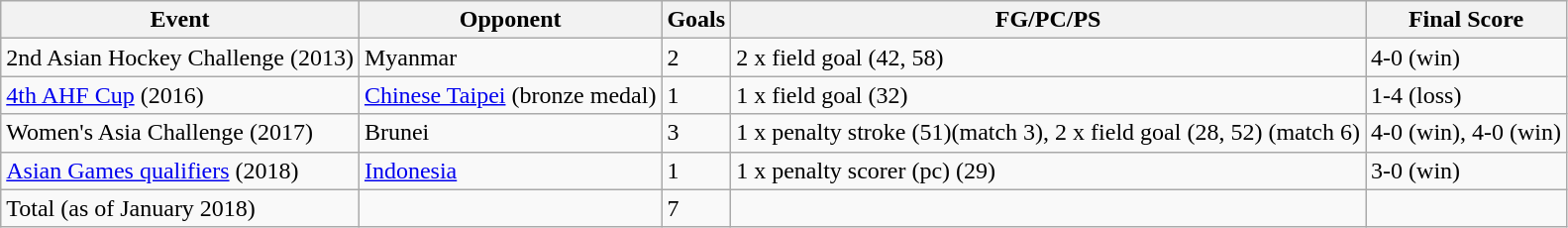<table class="wikitable">
<tr>
<th>Event</th>
<th>Opponent</th>
<th>Goals</th>
<th>FG/PC/PS</th>
<th>Final Score</th>
</tr>
<tr>
<td>2nd Asian Hockey Challenge (2013)</td>
<td>Myanmar</td>
<td>2</td>
<td>2 x field goal (42, 58)</td>
<td>4-0 (win)</td>
</tr>
<tr>
<td><a href='#'>4th AHF Cup</a> (2016)</td>
<td><a href='#'>Chinese Taipei</a> (bronze medal)</td>
<td>1</td>
<td>1 x field goal (32)</td>
<td>1-4 (loss)</td>
</tr>
<tr>
<td>Women's Asia Challenge (2017)</td>
<td>Brunei</td>
<td>3</td>
<td>1 x penalty stroke (51)(match 3), 2 x field goal (28, 52) (match 6)</td>
<td>4-0 (win), 4-0 (win)</td>
</tr>
<tr>
<td><a href='#'>Asian Games qualifiers</a> (2018)</td>
<td><a href='#'>Indonesia</a></td>
<td>1</td>
<td>1 x penalty scorer (pc) (29)</td>
<td>3-0 (win)</td>
</tr>
<tr>
<td>Total (as of January 2018)</td>
<td></td>
<td>7</td>
<td></td>
<td></td>
</tr>
</table>
